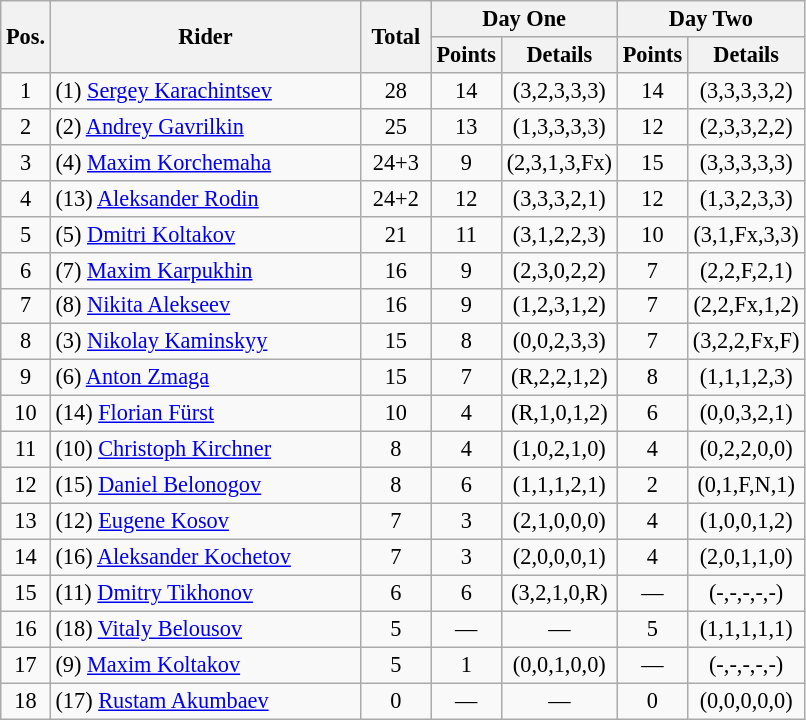<table class=wikitable style="font-size:93%;">
<tr>
<th rowspan=2 width=25px>Pos.</th>
<th rowspan=2 width=200px>Rider</th>
<th rowspan=2 width=40px>Total</th>
<th colspan=2>Day One</th>
<th colspan=2>Day Two</th>
</tr>
<tr>
<th width=40px>Points</th>
<th width=70px>Details</th>
<th width=40px>Points</th>
<th width=70px>Details</th>
</tr>
<tr align=center>
<td>1</td>
<td align=left> (1) <a href='#'>Sergey Karachintsev</a></td>
<td>28</td>
<td>14</td>
<td>(3,2,3,3,3)</td>
<td>14</td>
<td>(3,3,3,3,2)</td>
</tr>
<tr align=center>
<td>2</td>
<td align=left> (2) <a href='#'>Andrey Gavrilkin</a></td>
<td>25</td>
<td>13</td>
<td>(1,3,3,3,3)</td>
<td>12</td>
<td>(2,3,3,2,2)</td>
</tr>
<tr align=center>
<td>3</td>
<td align=left> (4) <a href='#'>Maxim Korchemaha</a></td>
<td>24+3</td>
<td>9</td>
<td>(2,3,1,3,Fx)</td>
<td>15</td>
<td>(3,3,3,3,3)</td>
</tr>
<tr align=center>
<td>4</td>
<td align=left> (13) <a href='#'>Aleksander Rodin</a></td>
<td>24+2</td>
<td>12</td>
<td>(3,3,3,2,1)</td>
<td>12</td>
<td>(1,3,2,3,3)</td>
</tr>
<tr align=center>
<td>5</td>
<td align=left> (5) <a href='#'>Dmitri Koltakov</a></td>
<td>21</td>
<td>11</td>
<td>(3,1,2,2,3)</td>
<td>10</td>
<td>(3,1,Fx,3,3)</td>
</tr>
<tr align=center>
<td>6</td>
<td align=left> (7) <a href='#'>Maxim Karpukhin</a></td>
<td>16</td>
<td>9</td>
<td>(2,3,0,2,2)</td>
<td>7</td>
<td>(2,2,F,2,1)</td>
</tr>
<tr align=center>
<td>7</td>
<td align=left> (8) <a href='#'>Nikita Alekseev</a></td>
<td>16</td>
<td>9</td>
<td>(1,2,3,1,2)</td>
<td>7</td>
<td>(2,2,Fx,1,2)</td>
</tr>
<tr align=center>
<td>8</td>
<td align=left> (3) <a href='#'>Nikolay Kaminskyy</a></td>
<td>15</td>
<td>8</td>
<td>(0,0,2,3,3)</td>
<td>7</td>
<td>(3,2,2,Fx,F)</td>
</tr>
<tr align=center>
<td>9</td>
<td align=left> (6) <a href='#'>Anton Zmaga</a></td>
<td>15</td>
<td>7</td>
<td>(R,2,2,1,2)</td>
<td>8</td>
<td>(1,1,1,2,3)</td>
</tr>
<tr align=center>
<td>10</td>
<td align=left> (14) <a href='#'>Florian Fürst</a></td>
<td>10</td>
<td>4</td>
<td>(R,1,0,1,2)</td>
<td>6</td>
<td>(0,0,3,2,1)</td>
</tr>
<tr align=center>
<td>11</td>
<td align=left> (10) <a href='#'>Christoph Kirchner</a></td>
<td>8</td>
<td>4</td>
<td>(1,0,2,1,0)</td>
<td>4</td>
<td>(0,2,2,0,0)</td>
</tr>
<tr align=center>
<td>12</td>
<td align=left> (15) <a href='#'>Daniel Belonogov</a></td>
<td>8</td>
<td>6</td>
<td>(1,1,1,2,1)</td>
<td>2</td>
<td>(0,1,F,N,1)</td>
</tr>
<tr align=center>
<td>13</td>
<td align=left> (12) <a href='#'>Eugene Kosov</a></td>
<td>7</td>
<td>3</td>
<td>(2,1,0,0,0)</td>
<td>4</td>
<td>(1,0,0,1,2)</td>
</tr>
<tr align=center>
<td>14</td>
<td align=left> (16) <a href='#'>Aleksander Kochetov</a></td>
<td>7</td>
<td>3</td>
<td>(2,0,0,0,1)</td>
<td>4</td>
<td>(2,0,1,1,0)</td>
</tr>
<tr align=center>
<td>15</td>
<td align=left> (11) <a href='#'>Dmitry Tikhonov</a></td>
<td>6</td>
<td>6</td>
<td>(3,2,1,0,R)</td>
<td>—</td>
<td>(-,-,-,-,-)</td>
</tr>
<tr align=center>
<td>16</td>
<td align=left> (18) <a href='#'>Vitaly Belousov</a></td>
<td>5</td>
<td>—</td>
<td>—</td>
<td>5</td>
<td>(1,1,1,1,1)</td>
</tr>
<tr align=center>
<td>17</td>
<td align=left> (9) <a href='#'>Maxim Koltakov</a></td>
<td>5</td>
<td>1</td>
<td>(0,0,1,0,0)</td>
<td>—</td>
<td>(-,-,-,-,-)</td>
</tr>
<tr align=center>
<td>18</td>
<td align=left> (17) <a href='#'>Rustam Akumbaev</a></td>
<td>0</td>
<td>—</td>
<td>—</td>
<td>0</td>
<td>(0,0,0,0,0)</td>
</tr>
</table>
